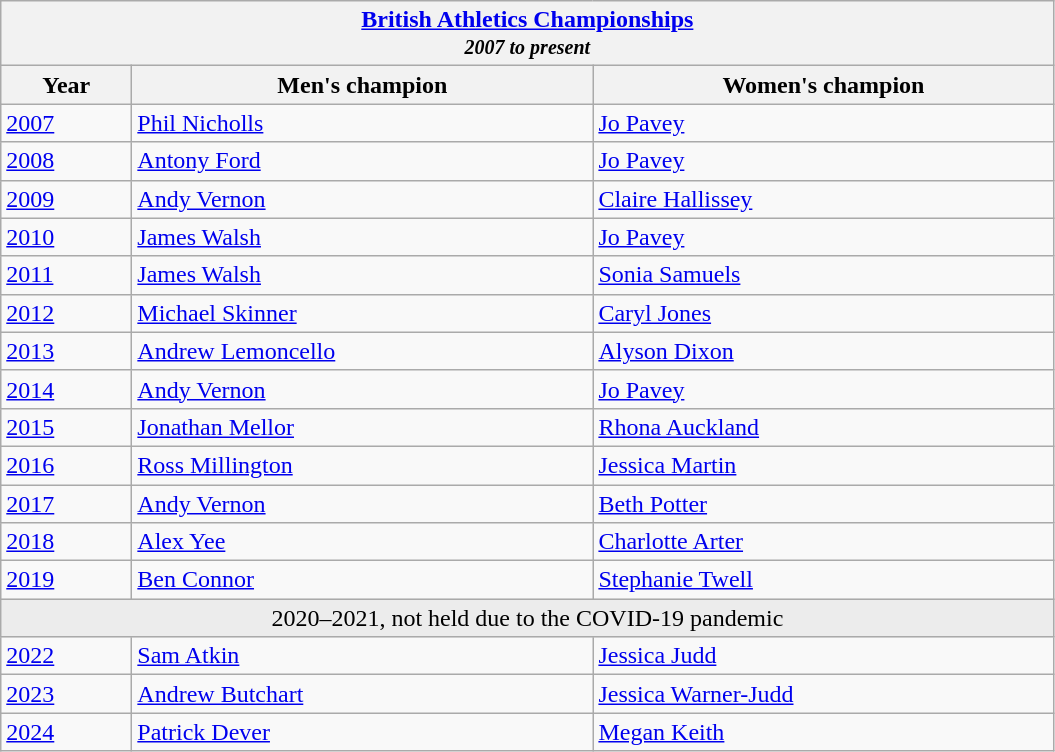<table class="wikitable">
<tr>
<th colspan="3"><a href='#'>British Athletics Championships</a><br><em><small>2007 to present</small></em></th>
</tr>
<tr>
<th width=80>Year</th>
<th width=300>Men's champion</th>
<th width=300>Women's champion</th>
</tr>
<tr>
<td><a href='#'>2007</a></td>
<td><a href='#'>Phil Nicholls</a></td>
<td><a href='#'>Jo Pavey</a></td>
</tr>
<tr>
<td><a href='#'>2008</a></td>
<td><a href='#'>Antony Ford</a></td>
<td><a href='#'>Jo Pavey</a></td>
</tr>
<tr>
<td><a href='#'>2009</a></td>
<td><a href='#'>Andy Vernon</a></td>
<td><a href='#'>Claire Hallissey</a></td>
</tr>
<tr>
<td><a href='#'>2010</a></td>
<td><a href='#'>James Walsh</a></td>
<td><a href='#'>Jo Pavey</a></td>
</tr>
<tr>
<td><a href='#'>2011</a></td>
<td><a href='#'>James Walsh</a></td>
<td><a href='#'>Sonia Samuels</a></td>
</tr>
<tr>
<td><a href='#'>2012</a></td>
<td><a href='#'>Michael Skinner</a></td>
<td><a href='#'>Caryl Jones</a></td>
</tr>
<tr>
<td><a href='#'>2013</a></td>
<td><a href='#'>Andrew Lemoncello</a></td>
<td><a href='#'>Alyson Dixon</a></td>
</tr>
<tr>
<td><a href='#'>2014</a></td>
<td><a href='#'>Andy Vernon</a></td>
<td><a href='#'>Jo Pavey</a></td>
</tr>
<tr>
<td><a href='#'>2015</a></td>
<td><a href='#'>Jonathan Mellor</a></td>
<td><a href='#'>Rhona Auckland</a></td>
</tr>
<tr>
<td><a href='#'>2016</a></td>
<td><a href='#'>Ross Millington</a></td>
<td><a href='#'>Jessica Martin</a></td>
</tr>
<tr>
<td><a href='#'>2017</a></td>
<td><a href='#'>Andy Vernon</a></td>
<td><a href='#'>Beth Potter</a></td>
</tr>
<tr>
<td><a href='#'>2018</a></td>
<td><a href='#'>Alex Yee</a></td>
<td><a href='#'>Charlotte Arter</a></td>
</tr>
<tr>
<td><a href='#'>2019</a></td>
<td><a href='#'>Ben Connor</a></td>
<td><a href='#'>Stephanie Twell</a></td>
</tr>
<tr style="text-align:center">
<td colspan=3 bgcolor="ececec">2020–2021, not held due to the COVID-19 pandemic</td>
</tr>
<tr>
<td><a href='#'>2022</a></td>
<td><a href='#'>Sam Atkin</a></td>
<td><a href='#'>Jessica Judd</a></td>
</tr>
<tr>
<td><a href='#'>2023</a></td>
<td><a href='#'>Andrew Butchart</a></td>
<td><a href='#'>Jessica Warner-Judd</a></td>
</tr>
<tr>
<td><a href='#'>2024</a></td>
<td><a href='#'>Patrick Dever</a></td>
<td><a href='#'>Megan Keith</a></td>
</tr>
</table>
